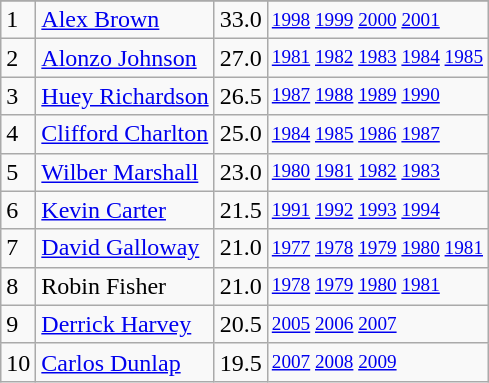<table class="wikitable">
<tr>
</tr>
<tr>
<td>1</td>
<td><a href='#'>Alex Brown</a></td>
<td>33.0</td>
<td style="font-size:80%;"><a href='#'>1998</a> <a href='#'>1999</a> <a href='#'>2000</a> <a href='#'>2001</a></td>
</tr>
<tr>
<td>2</td>
<td><a href='#'>Alonzo Johnson</a></td>
<td>27.0</td>
<td style="font-size:80%;"><a href='#'>1981</a> <a href='#'>1982</a> <a href='#'>1983</a> <a href='#'>1984</a> <a href='#'>1985</a></td>
</tr>
<tr>
<td>3</td>
<td><a href='#'>Huey Richardson</a></td>
<td>26.5</td>
<td style="font-size:80%;"><a href='#'>1987</a> <a href='#'>1988</a> <a href='#'>1989</a> <a href='#'>1990</a></td>
</tr>
<tr>
<td>4</td>
<td><a href='#'>Clifford Charlton</a></td>
<td>25.0</td>
<td style="font-size:80%;"><a href='#'>1984</a> <a href='#'>1985</a> <a href='#'>1986</a> <a href='#'>1987</a></td>
</tr>
<tr>
<td>5</td>
<td><a href='#'>Wilber Marshall</a></td>
<td>23.0</td>
<td style="font-size:80%;"><a href='#'>1980</a> <a href='#'>1981</a> <a href='#'>1982</a> <a href='#'>1983</a></td>
</tr>
<tr>
<td>6</td>
<td><a href='#'>Kevin Carter</a></td>
<td>21.5</td>
<td style="font-size:80%;"><a href='#'>1991</a> <a href='#'>1992</a> <a href='#'>1993</a> <a href='#'>1994</a></td>
</tr>
<tr>
<td>7</td>
<td><a href='#'>David Galloway</a></td>
<td>21.0</td>
<td style="font-size:80%;"><a href='#'>1977</a> <a href='#'>1978</a> <a href='#'>1979</a> <a href='#'>1980</a> <a href='#'>1981</a></td>
</tr>
<tr>
<td>8</td>
<td>Robin Fisher</td>
<td>21.0</td>
<td style="font-size:80%;"><a href='#'>1978</a> <a href='#'>1979</a> <a href='#'>1980</a> <a href='#'>1981</a></td>
</tr>
<tr>
<td>9</td>
<td><a href='#'>Derrick Harvey</a></td>
<td>20.5</td>
<td style="font-size:80%;"><a href='#'>2005</a> <a href='#'>2006</a> <a href='#'>2007</a></td>
</tr>
<tr>
<td>10</td>
<td><a href='#'>Carlos Dunlap</a></td>
<td>19.5</td>
<td style="font-size:80%;"><a href='#'>2007</a> <a href='#'>2008</a> <a href='#'>2009</a></td>
</tr>
</table>
